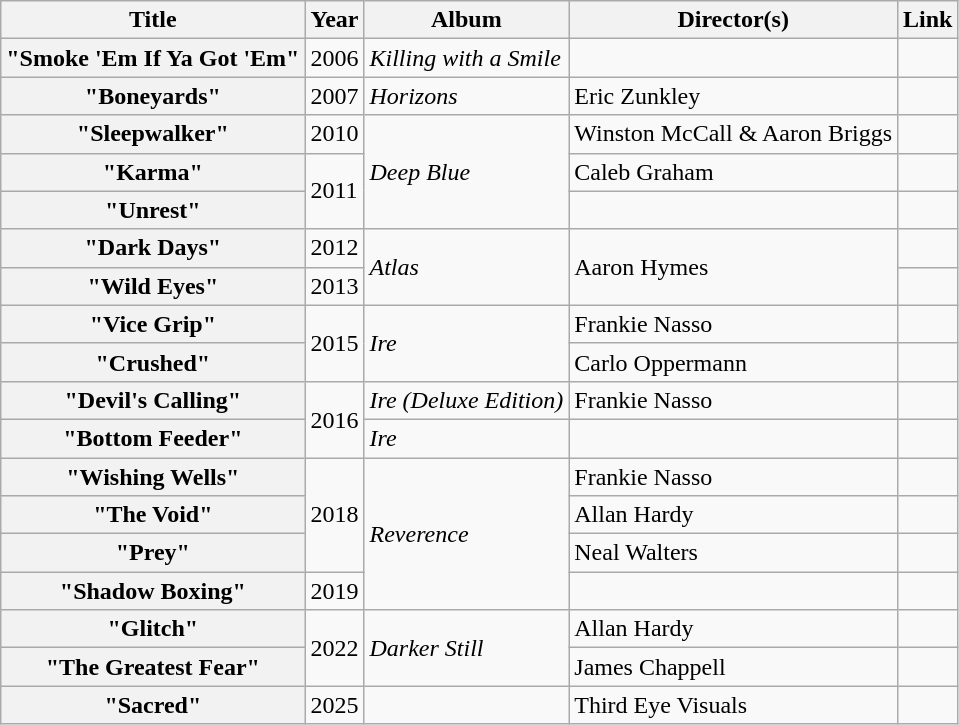<table class="wikitable plainrowheaders">
<tr>
<th scope="col">Title</th>
<th scope="col">Year</th>
<th scope="col">Album</th>
<th scope="col">Director(s)</th>
<th scope="col">Link</th>
</tr>
<tr>
<th scope="row">"Smoke 'Em If Ya Got 'Em"</th>
<td>2006</td>
<td><em>Killing with a Smile</em></td>
<td></td>
<td></td>
</tr>
<tr>
<th scope="row">"Boneyards"</th>
<td>2007</td>
<td><em>Horizons</em></td>
<td>Eric Zunkley</td>
<td></td>
</tr>
<tr>
<th scope="row">"Sleepwalker"</th>
<td>2010</td>
<td rowspan="3"><em>Deep Blue</em></td>
<td>Winston McCall & Aaron Briggs</td>
<td></td>
</tr>
<tr>
<th scope="row">"Karma"</th>
<td rowspan="2">2011</td>
<td>Caleb Graham</td>
<td></td>
</tr>
<tr>
<th scope="row">"Unrest"</th>
<td></td>
<td></td>
</tr>
<tr>
<th scope="row">"Dark Days"</th>
<td>2012</td>
<td rowspan="2"><em>Atlas</em></td>
<td rowspan="2">Aaron Hymes</td>
<td></td>
</tr>
<tr>
<th scope="row">"Wild Eyes"</th>
<td>2013</td>
<td></td>
</tr>
<tr>
<th scope="row">"Vice Grip"</th>
<td rowspan="2">2015</td>
<td rowspan="2"><em>Ire</em></td>
<td>Frankie Nasso</td>
<td></td>
</tr>
<tr>
<th scope="row">"Crushed"</th>
<td>Carlo Oppermann</td>
<td></td>
</tr>
<tr>
<th scope="row">"Devil's Calling"</th>
<td rowspan="2">2016</td>
<td><em>Ire (Deluxe Edition)</em></td>
<td>Frankie Nasso</td>
<td></td>
</tr>
<tr>
<th scope="row">"Bottom Feeder"</th>
<td><em>Ire</em></td>
<td></td>
<td></td>
</tr>
<tr>
<th scope="row">"Wishing Wells"</th>
<td rowspan="3">2018</td>
<td rowspan="4"><em>Reverence</em></td>
<td>Frankie Nasso</td>
<td></td>
</tr>
<tr>
<th scope="row">"The Void"</th>
<td>Allan Hardy</td>
<td></td>
</tr>
<tr>
<th scope="row">"Prey"</th>
<td>Neal Walters</td>
<td></td>
</tr>
<tr>
<th scope="row">"Shadow Boxing"</th>
<td>2019</td>
<td></td>
<td></td>
</tr>
<tr>
<th scope="row">"Glitch"</th>
<td rowspan="2">2022</td>
<td rowspan="2"><em>Darker Still</em></td>
<td>Allan Hardy</td>
<td></td>
</tr>
<tr>
<th scope="row">"The Greatest Fear"</th>
<td>James Chappell</td>
<td></td>
</tr>
<tr>
<th scope="row">"Sacred"</th>
<td rowspan="2">2025</td>
<td></td>
<td>Third Eye Visuals</td>
<td></td>
</tr>
</table>
